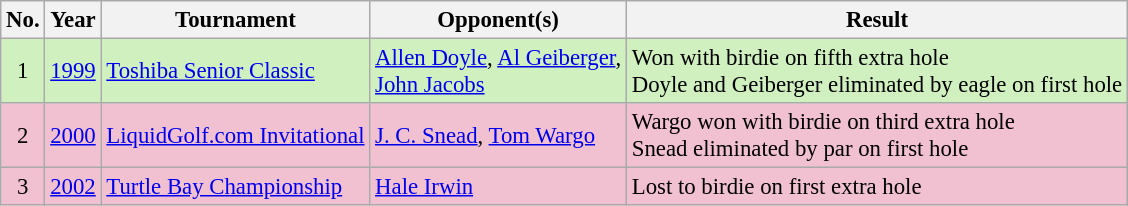<table class="wikitable" style="font-size:95%;">
<tr>
<th>No.</th>
<th>Year</th>
<th>Tournament</th>
<th>Opponent(s)</th>
<th>Result</th>
</tr>
<tr style="background:#D0F0C0;">
<td align=center>1</td>
<td><a href='#'>1999</a></td>
<td><a href='#'>Toshiba Senior Classic</a></td>
<td> <a href='#'>Allen Doyle</a>,  <a href='#'>Al Geiberger</a>,<br> <a href='#'>John Jacobs</a></td>
<td>Won with birdie on fifth extra hole<br>Doyle and Geiberger eliminated by eagle on first hole</td>
</tr>
<tr style="background:#F2C1D1;">
<td align=center>2</td>
<td><a href='#'>2000</a></td>
<td><a href='#'>LiquidGolf.com Invitational</a></td>
<td> <a href='#'>J. C. Snead</a>,  <a href='#'>Tom Wargo</a></td>
<td>Wargo won with birdie on third extra hole<br>Snead eliminated by par on first hole</td>
</tr>
<tr style="background:#F2C1D1;">
<td align=center>3</td>
<td><a href='#'>2002</a></td>
<td><a href='#'>Turtle Bay Championship</a></td>
<td> <a href='#'>Hale Irwin</a></td>
<td>Lost to birdie on first extra hole</td>
</tr>
</table>
